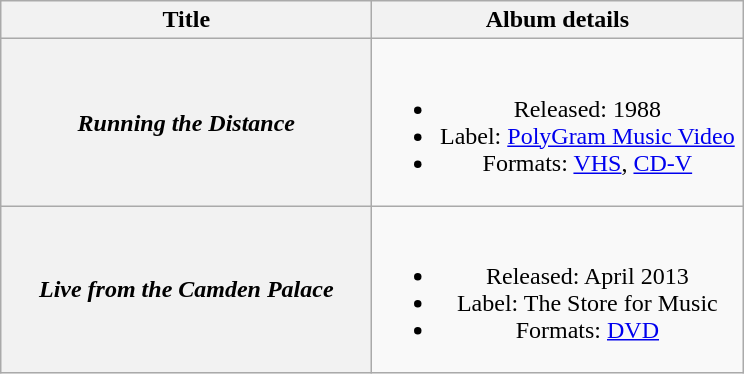<table class="wikitable plainrowheaders" style="text-align:center;">
<tr>
<th scope="col" style="width:15em;">Title</th>
<th scope="col" style="width:15em;">Album details</th>
</tr>
<tr>
<th scope="row"><em>Running the Distance</em></th>
<td><br><ul><li>Released: 1988</li><li>Label: <a href='#'>PolyGram Music Video</a></li><li>Formats: <a href='#'>VHS</a>, <a href='#'>CD-V</a></li></ul></td>
</tr>
<tr>
<th scope="row"><em>Live from the Camden Palace</em></th>
<td><br><ul><li>Released: April 2013</li><li>Label: The Store for Music</li><li>Formats: <a href='#'>DVD</a></li></ul></td>
</tr>
</table>
